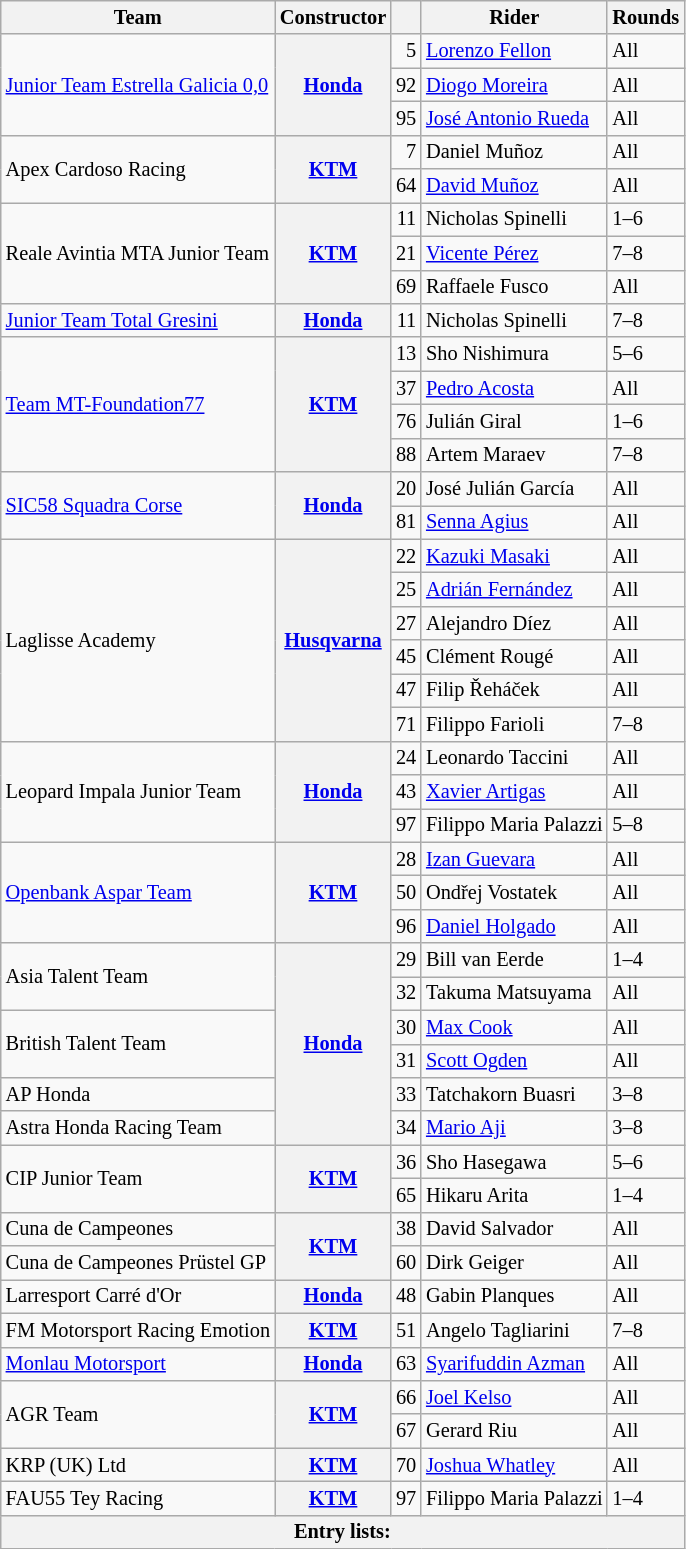<table class="wikitable" style="font-size:85%">
<tr>
<th>Team</th>
<th>Constructor</th>
<th></th>
<th>Rider</th>
<th>Rounds</th>
</tr>
<tr>
<td rowspan=3> <a href='#'>Junior Team Estrella Galicia 0,0</a></td>
<th rowspan=3><a href='#'>Honda</a></th>
<td align=right>5</td>
<td> <a href='#'>Lorenzo Fellon</a></td>
<td>All</td>
</tr>
<tr>
<td align=right>92</td>
<td> <a href='#'>Diogo Moreira</a></td>
<td>All</td>
</tr>
<tr>
<td align=right>95</td>
<td> <a href='#'>José Antonio Rueda</a></td>
<td>All</td>
</tr>
<tr>
<td rowspan=2> Apex Cardoso Racing</td>
<th rowspan=2><a href='#'>KTM</a></th>
<td align=right>7</td>
<td> Daniel Muñoz</td>
<td>All</td>
</tr>
<tr>
<td align=right>64</td>
<td> <a href='#'>David Muñoz</a></td>
<td>All</td>
</tr>
<tr>
<td rowspan=3> Reale Avintia MTA Junior Team</td>
<th rowspan=3><a href='#'>KTM</a></th>
<td align=right>11</td>
<td> Nicholas Spinelli</td>
<td>1–6</td>
</tr>
<tr>
<td align=right>21</td>
<td> <a href='#'>Vicente Pérez</a></td>
<td>7–8</td>
</tr>
<tr>
<td align=right>69</td>
<td> Raffaele Fusco</td>
<td>All</td>
</tr>
<tr>
<td> <a href='#'>Junior Team Total Gresini</a></td>
<th><a href='#'>Honda</a></th>
<td align=right>11</td>
<td> Nicholas Spinelli</td>
<td>7–8</td>
</tr>
<tr>
<td rowspan=4> <a href='#'>Team MT-Foundation77</a></td>
<th rowspan=4><a href='#'>KTM</a></th>
<td align=right>13</td>
<td> Sho Nishimura</td>
<td>5–6</td>
</tr>
<tr>
<td align=right>37</td>
<td> <a href='#'>Pedro Acosta</a></td>
<td>All</td>
</tr>
<tr>
<td align=right>76</td>
<td> Julián Giral</td>
<td>1–6</td>
</tr>
<tr>
<td align=right>88</td>
<td> Artem Maraev</td>
<td>7–8</td>
</tr>
<tr>
<td rowspan=2> <a href='#'>SIC58 Squadra Corse</a></td>
<th rowspan=2><a href='#'>Honda</a></th>
<td align=right>20</td>
<td> José Julián García</td>
<td>All</td>
</tr>
<tr>
<td align=right>81</td>
<td> <a href='#'>Senna Agius</a></td>
<td>All</td>
</tr>
<tr>
<td rowspan=6> Laglisse Academy</td>
<th rowspan=6><a href='#'>Husqvarna</a></th>
<td align=right>22</td>
<td> <a href='#'>Kazuki Masaki</a></td>
<td>All</td>
</tr>
<tr>
<td align=right>25</td>
<td> <a href='#'>Adrián Fernández</a></td>
<td>All</td>
</tr>
<tr>
<td align=right>27</td>
<td> Alejandro Díez</td>
<td>All</td>
</tr>
<tr>
<td align=right>45</td>
<td> Clément Rougé</td>
<td>All</td>
</tr>
<tr>
<td align=right>47</td>
<td> Filip Řeháček</td>
<td>All</td>
</tr>
<tr>
<td align=right>71</td>
<td> Filippo Farioli</td>
<td>7–8</td>
</tr>
<tr>
<td rowspan=3> Leopard Impala Junior Team</td>
<th rowspan=3><a href='#'>Honda</a></th>
<td align=right>24</td>
<td> Leonardo Taccini</td>
<td>All</td>
</tr>
<tr>
<td align=right>43</td>
<td> <a href='#'>Xavier Artigas</a></td>
<td>All</td>
</tr>
<tr>
<td align=right>97</td>
<td> Filippo Maria Palazzi</td>
<td>5–8</td>
</tr>
<tr>
<td rowspan=3> <a href='#'>Openbank Aspar Team</a></td>
<th rowspan=3><a href='#'>KTM</a></th>
<td align=right>28</td>
<td> <a href='#'>Izan Guevara</a></td>
<td>All</td>
</tr>
<tr>
<td align=right>50</td>
<td> Ondřej Vostatek</td>
<td>All</td>
</tr>
<tr>
<td align=right>96</td>
<td> <a href='#'>Daniel Holgado</a></td>
<td>All</td>
</tr>
<tr>
<td rowspan=2> Asia Talent Team</td>
<th rowspan=6><a href='#'>Honda</a></th>
<td align=right>29</td>
<td> Bill van Eerde</td>
<td>1–4</td>
</tr>
<tr>
<td align=right>32</td>
<td> Takuma Matsuyama</td>
<td>All</td>
</tr>
<tr>
<td rowspan=2> British Talent Team</td>
<td align=right>30</td>
<td> <a href='#'>Max Cook</a></td>
<td>All</td>
</tr>
<tr>
<td align=right>31</td>
<td> <a href='#'>Scott Ogden</a></td>
<td>All</td>
</tr>
<tr>
<td rowspan=1> AP Honda</td>
<td align=right>33</td>
<td> Tatchakorn Buasri</td>
<td>3–8</td>
</tr>
<tr>
<td rowspan=1> Astra Honda Racing Team</td>
<td align=right>34</td>
<td> <a href='#'>Mario Aji</a></td>
<td>3–8</td>
</tr>
<tr>
<td rowspan=2> CIP Junior Team</td>
<th rowspan=2><a href='#'>KTM</a></th>
<td align=right>36</td>
<td> Sho Hasegawa</td>
<td>5–6</td>
</tr>
<tr>
<td align=right>65</td>
<td> Hikaru Arita</td>
<td>1–4</td>
</tr>
<tr>
<td> Cuna de Campeones</td>
<th rowspan=2><a href='#'>KTM</a></th>
<td align=right>38</td>
<td> David Salvador</td>
<td>All</td>
</tr>
<tr>
<td> Cuna de Campeones Prüstel GP</td>
<td align=right>60</td>
<td> Dirk Geiger</td>
<td>All</td>
</tr>
<tr>
<td> Larresport Carré d'Or</td>
<th><a href='#'>Honda</a></th>
<td align=right>48</td>
<td> Gabin Planques</td>
<td>All</td>
</tr>
<tr>
<td> FM Motorsport Racing Emotion</td>
<th><a href='#'>KTM</a></th>
<td align=right>51</td>
<td> Angelo Tagliarini</td>
<td>7–8</td>
</tr>
<tr>
<td> <a href='#'>Monlau Motorsport</a></td>
<th><a href='#'>Honda</a></th>
<td align=right>63</td>
<td> <a href='#'>Syarifuddin Azman</a></td>
<td>All</td>
</tr>
<tr>
<td rowspan=2> AGR Team</td>
<th rowspan=2><a href='#'>KTM</a></th>
<td align=right>66</td>
<td> <a href='#'>Joel Kelso</a></td>
<td>All</td>
</tr>
<tr>
<td align=right>67</td>
<td> Gerard Riu</td>
<td>All</td>
</tr>
<tr>
<td> KRP (UK) Ltd</td>
<th><a href='#'>KTM</a></th>
<td align=right>70</td>
<td> <a href='#'>Joshua Whatley</a></td>
<td>All</td>
</tr>
<tr>
<td> FAU55 Tey Racing</td>
<th><a href='#'>KTM</a></th>
<td align=right>97</td>
<td> Filippo Maria Palazzi</td>
<td>1–4</td>
</tr>
<tr>
<th colspan=5>Entry lists: </th>
</tr>
</table>
